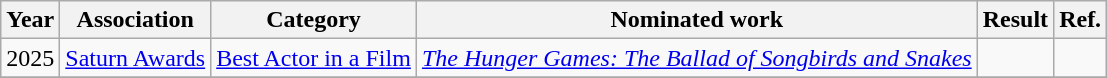<table class="wikitable sortable">
<tr>
<th>Year</th>
<th>Association</th>
<th>Category</th>
<th>Nominated work</th>
<th>Result</th>
<th>Ref.</th>
</tr>
<tr>
<td>2025</td>
<td><a href='#'>Saturn Awards</a></td>
<td><a href='#'>Best Actor in a Film</a></td>
<td><em><a href='#'>The Hunger Games: The Ballad of Songbirds and Snakes</a></em></td>
<td></td>
<td></td>
</tr>
<tr>
</tr>
</table>
